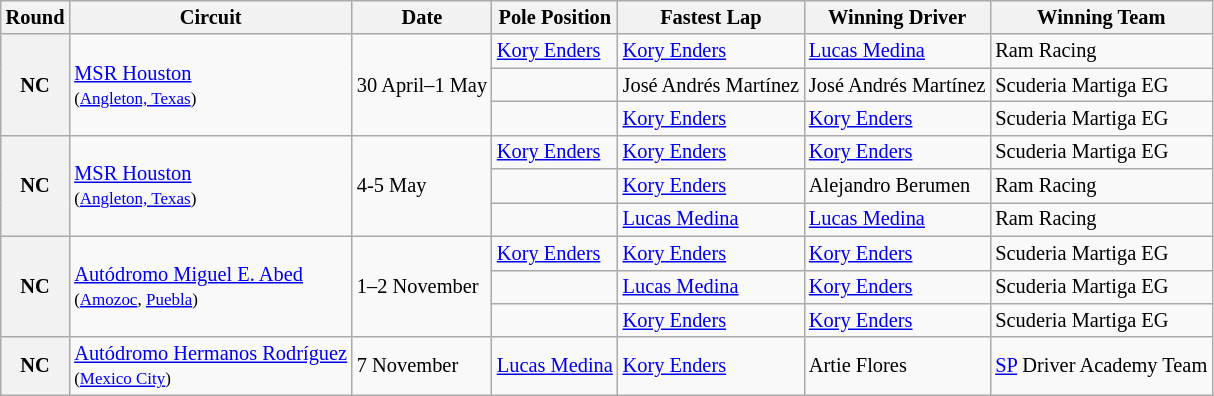<table class="wikitable" style="font-size: 85%">
<tr>
<th>Round</th>
<th>Circuit</th>
<th>Date</th>
<th>Pole Position</th>
<th>Fastest Lap</th>
<th>Winning Driver</th>
<th>Winning Team</th>
</tr>
<tr>
<th rowspan="3">NC</th>
<td rowspan="3"> <a href='#'>MSR Houston</a><br><small>(<a href='#'>Angleton, Texas</a>)</small></td>
<td rowspan="3">30 April–1 May</td>
<td> <a href='#'>Kory Enders</a></td>
<td> <a href='#'>Kory Enders</a></td>
<td> <a href='#'>Lucas Medina</a></td>
<td> Ram Racing</td>
</tr>
<tr>
<td></td>
<td> José Andrés Martínez</td>
<td> José Andrés Martínez</td>
<td> Scuderia Martiga EG</td>
</tr>
<tr>
<td></td>
<td> <a href='#'>Kory Enders</a></td>
<td> <a href='#'>Kory Enders</a></td>
<td> Scuderia Martiga EG</td>
</tr>
<tr>
<th rowspan="3">NC</th>
<td rowspan="3"> <a href='#'>MSR Houston</a><br><small>(<a href='#'>Angleton, Texas</a>)</small></td>
<td rowspan="3">4-5 May</td>
<td> <a href='#'>Kory Enders</a></td>
<td> <a href='#'>Kory Enders</a></td>
<td> <a href='#'>Kory Enders</a></td>
<td> Scuderia Martiga EG</td>
</tr>
<tr>
<td></td>
<td> <a href='#'>Kory Enders</a></td>
<td> Alejandro Berumen</td>
<td> Ram Racing</td>
</tr>
<tr>
<td></td>
<td> <a href='#'>Lucas Medina</a></td>
<td> <a href='#'>Lucas Medina</a></td>
<td> Ram Racing</td>
</tr>
<tr>
<th rowspan="3">NC</th>
<td rowspan="3"> <a href='#'>Autódromo Miguel E. Abed</a><br><small>(<a href='#'>Amozoc</a>, <a href='#'>Puebla</a>)</small></td>
<td rowspan="3">1–2 November</td>
<td> <a href='#'>Kory Enders</a></td>
<td> <a href='#'>Kory Enders</a></td>
<td> <a href='#'>Kory Enders</a></td>
<td> Scuderia Martiga EG</td>
</tr>
<tr>
<td></td>
<td> <a href='#'>Lucas Medina</a></td>
<td> <a href='#'>Kory Enders</a></td>
<td> Scuderia Martiga EG</td>
</tr>
<tr>
<td></td>
<td> <a href='#'>Kory Enders</a></td>
<td> <a href='#'>Kory Enders</a></td>
<td> Scuderia Martiga EG</td>
</tr>
<tr>
<th>NC</th>
<td> <a href='#'>Autódromo Hermanos Rodríguez</a><br><small>(<a href='#'>Mexico City</a>)</small></td>
<td>7 November</td>
<td> <a href='#'>Lucas Medina</a></td>
<td> <a href='#'>Kory Enders</a></td>
<td> Artie Flores</td>
<td> <a href='#'>SP</a> Driver Academy Team</td>
</tr>
</table>
